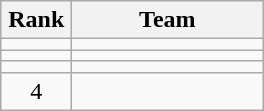<table class=wikitable style="text-align:center;">
<tr>
<th width=40>Rank</th>
<th width=120>Team</th>
</tr>
<tr>
<td></td>
<td align=left></td>
</tr>
<tr>
<td></td>
<td align=left></td>
</tr>
<tr>
<td></td>
<td align=left></td>
</tr>
<tr>
<td>4</td>
<td align=left></td>
</tr>
</table>
